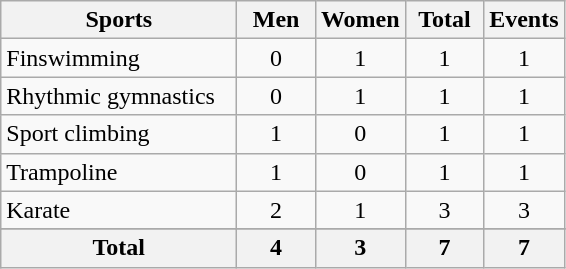<table class="wikitable sortable" style="text-align:center;">
<tr>
<th width=150>Sports</th>
<th width=45>Men</th>
<th width=45>Women</th>
<th width=45>Total</th>
<th width=45>Events</th>
</tr>
<tr>
<td align=left>Finswimming</td>
<td>0</td>
<td>1</td>
<td>1</td>
<td>1</td>
</tr>
<tr>
<td align=left>Rhythmic gymnastics</td>
<td>0</td>
<td>1</td>
<td>1</td>
<td>1</td>
</tr>
<tr>
<td align=left>Sport climbing</td>
<td>1</td>
<td>0</td>
<td>1</td>
<td>1</td>
</tr>
<tr>
<td align=left>Trampoline</td>
<td>1</td>
<td>0</td>
<td>1</td>
<td>1</td>
</tr>
<tr>
<td align=left>Karate</td>
<td>2</td>
<td>1</td>
<td>3</td>
<td>3</td>
</tr>
<tr>
</tr>
<tr class="sortbottom">
<th>Total</th>
<th>4</th>
<th>3</th>
<th>7</th>
<th>7</th>
</tr>
</table>
